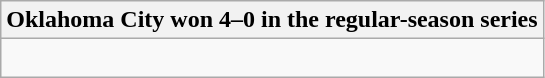<table class="wikitable collapsible collapsed">
<tr>
<th>Oklahoma City won 4–0 in the regular-season series</th>
</tr>
<tr>
<td><br>


</td>
</tr>
</table>
